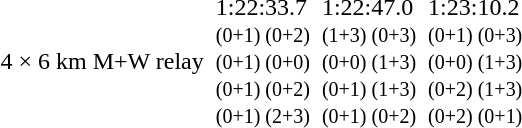<table>
<tr>
<td>4 × 6 km M+W relay</td>
<td></td>
<td>1:22:33.7<br><small>(0+1) (0+2)<br>(0+1) (0+0)<br>(0+1) (0+2)<br>(0+1) (2+3)</small></td>
<td></td>
<td>1:22:47.0<br><small>(1+3) (0+3)<br>(0+0) (1+3)<br>(0+1) (1+3)<br>(0+1) (0+2)</small></td>
<td></td>
<td>1:23:10.2<br><small>(0+1) (0+3)<br>(0+0) (1+3)<br>(0+2) (1+3)<br>(0+2) (0+1)</small></td>
</tr>
</table>
